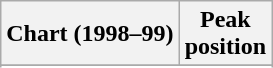<table class="wikitable sortable plainrowheaders" style="text-align:center;">
<tr>
<th scope="col">Chart (1998–99)</th>
<th scope="col">Peak<br>position</th>
</tr>
<tr>
</tr>
<tr>
</tr>
</table>
